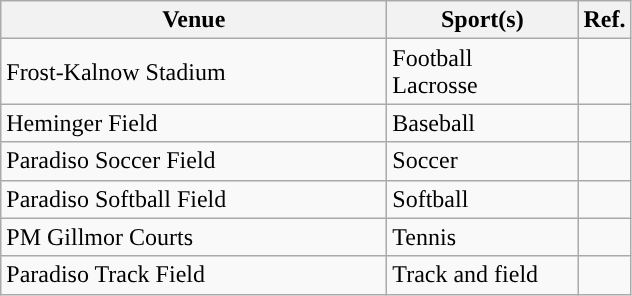<table class="wikitable"; style= "text-align: ">
<tr>
<th width=250px>Venue</th>
<th width=120px>Sport(s)</th>
<th width=px>Ref.</th>
</tr>
<tr>
<td>Frost-Kalnow Stadium</td>
<td>Football <br> Lacrosse</td>
<td></td>
</tr>
<tr>
<td>Heminger Field </td>
<td>Baseball</td>
<td></td>
</tr>
<tr>
<td>Paradiso Soccer Field </td>
<td>Soccer</td>
<td></td>
</tr>
<tr>
<td>Paradiso Softball Field </td>
<td>Softball</td>
<td></td>
</tr>
<tr>
<td>PM Gillmor Courts</td>
<td>Tennis</td>
<td></td>
</tr>
<tr>
<td>Paradiso Track Field </td>
<td>Track and field</td>
<td></td>
</tr>
</table>
